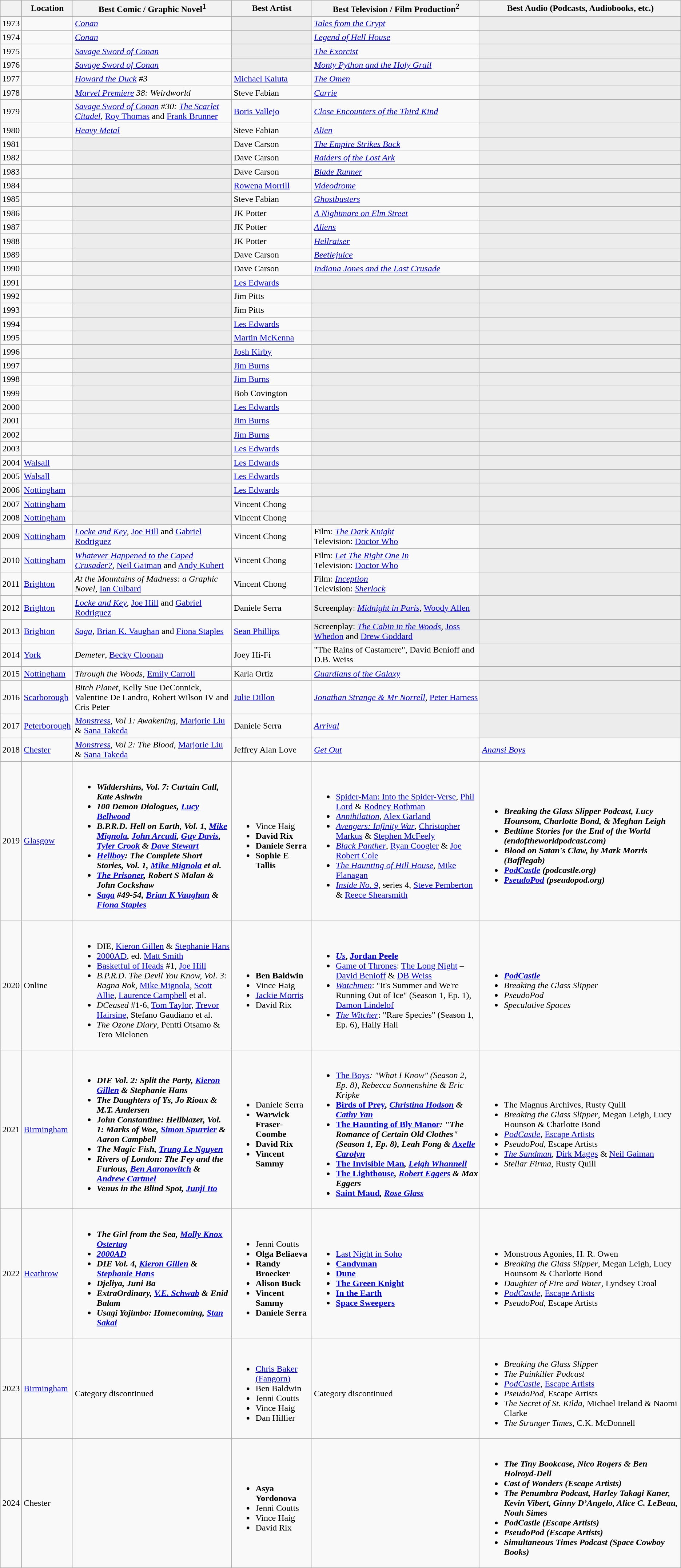<table class="wikitable">
<tr>
<th></th>
<th>Location</th>
<th>Best Comic / Graphic Novel<sup>1</sup></th>
<th>Best Artist</th>
<th>Best Television / Film Production<sup>2</sup></th>
<th>Best Audio (Podcasts, Audiobooks, etc.)</th>
</tr>
<tr>
<td>1973</td>
<td></td>
<td><em><a href='#'>Conan</a></em></td>
<td style="background:#ececec"></td>
<td><em><a href='#'>Tales from the Crypt</a></em></td>
<td style="background:#ececec"></td>
</tr>
<tr>
<td>1974</td>
<td></td>
<td><em><a href='#'>Conan</a></em></td>
<td style="background:#ececec"></td>
<td><em><a href='#'>Legend of Hell House</a></em></td>
<td style="background:#ececec"></td>
</tr>
<tr>
<td>1975</td>
<td></td>
<td><em><a href='#'>Savage Sword of Conan</a></em></td>
<td style="background:#ececec"></td>
<td><em><a href='#'>The Exorcist</a></em></td>
<td style="background:#ececec"></td>
</tr>
<tr>
<td>1976</td>
<td></td>
<td><em><a href='#'>Savage Sword of Conan</a></em></td>
<td style="background:#ececec"></td>
<td><em><a href='#'>Monty Python and the Holy Grail</a></em></td>
<td style="background:#ececec"></td>
</tr>
<tr>
<td>1977</td>
<td></td>
<td><em><a href='#'>Howard the Duck</a> #3</em></td>
<td><a href='#'>Michael Kaluta</a></td>
<td><em><a href='#'>The Omen</a></em></td>
<td style="background:#ececec"></td>
</tr>
<tr>
<td>1978</td>
<td></td>
<td><em><a href='#'>Marvel Premiere</a> 38: Weirdworld</em></td>
<td>Steve Fabian</td>
<td><em><a href='#'>Carrie</a></em></td>
<td style="background:#ececec"></td>
</tr>
<tr>
<td>1979</td>
<td></td>
<td><em><a href='#'>Savage Sword of Conan</a> #30: <a href='#'>The Scarlet Citadel</a></em>, <a href='#'>Roy Thomas</a> and <a href='#'>Frank Brunner</a></td>
<td><a href='#'>Boris Vallejo</a></td>
<td><em><a href='#'>Close Encounters of the Third Kind</a></em></td>
<td style="background:#ececec"></td>
</tr>
<tr>
<td>1980</td>
<td></td>
<td><em><a href='#'>Heavy Metal</a></em></td>
<td>Steve Fabian</td>
<td><em><a href='#'>Alien</a></em></td>
<td style="background:#ececec"></td>
</tr>
<tr>
<td>1981</td>
<td></td>
<td style="background:#ececec"></td>
<td>Dave Carson</td>
<td><em><a href='#'>The Empire Strikes Back</a></em></td>
<td style="background:#ececec"></td>
</tr>
<tr>
<td>1982</td>
<td></td>
<td style="background:#ececec"></td>
<td>Dave Carson</td>
<td><em><a href='#'>Raiders of the Lost Ark</a></em></td>
<td style="background:#ececec"></td>
</tr>
<tr>
<td>1983</td>
<td></td>
<td style="background:#ececec"></td>
<td>Dave Carson</td>
<td><em><a href='#'>Blade Runner</a></em></td>
<td style="background:#ececec"></td>
</tr>
<tr>
<td>1984</td>
<td></td>
<td style="background:#ececec"></td>
<td><a href='#'>Rowena Morrill</a></td>
<td><em><a href='#'>Videodrome</a></em></td>
<td style="background:#ececec"></td>
</tr>
<tr>
<td>1985</td>
<td></td>
<td style="background:#ececec"></td>
<td>Steve Fabian</td>
<td><em><a href='#'>Ghostbusters</a></em></td>
<td style="background:#ececec"></td>
</tr>
<tr>
<td>1986</td>
<td></td>
<td style="background:#ececec"></td>
<td>JK Potter</td>
<td><em><a href='#'>A Nightmare on Elm Street</a></em></td>
<td style="background:#ececec"></td>
</tr>
<tr>
<td>1987</td>
<td></td>
<td style="background:#ececec"></td>
<td>JK Potter</td>
<td><em><a href='#'>Aliens</a></em></td>
<td style="background:#ececec"></td>
</tr>
<tr>
<td>1988</td>
<td></td>
<td style="background:#ececec"></td>
<td>JK Potter</td>
<td><em><a href='#'>Hellraiser</a></em></td>
<td style="background:#ececec"></td>
</tr>
<tr>
<td>1989</td>
<td></td>
<td style="background:#ececec"></td>
<td>Dave Carson</td>
<td><em><a href='#'>Beetlejuice</a></em></td>
<td style="background:#ececec"></td>
</tr>
<tr>
<td>1990</td>
<td></td>
<td style="background:#ececec"></td>
<td>Dave Carson</td>
<td><em><a href='#'>Indiana Jones and the Last Crusade</a></em></td>
<td style="background:#ececec"></td>
</tr>
<tr>
<td>1991</td>
<td></td>
<td style="background:#ececec"></td>
<td><a href='#'>Les Edwards</a></td>
<td style="background:#ececec"></td>
<td style="background:#ececec"></td>
</tr>
<tr>
<td>1992</td>
<td></td>
<td style="background:#ececec"></td>
<td>Jim Pitts</td>
<td style="background:#ececec"></td>
<td style="background:#ececec"></td>
</tr>
<tr>
<td>1993</td>
<td></td>
<td style="background:#ececec"></td>
<td>Jim Pitts</td>
<td style="background:#ececec"></td>
<td style="background:#ececec"></td>
</tr>
<tr>
<td>1994</td>
<td></td>
<td style="background:#ececec"></td>
<td><a href='#'>Les Edwards</a></td>
<td style="background:#ececec"></td>
<td style="background:#ececec"></td>
</tr>
<tr>
<td>1995</td>
<td></td>
<td style="background:#ececec"></td>
<td><a href='#'>Martin McKenna</a></td>
<td style="background:#ececec"></td>
<td style="background:#ececec"></td>
</tr>
<tr>
<td>1996</td>
<td></td>
<td style="background:#ececec"></td>
<td><a href='#'>Josh Kirby</a></td>
<td style="background:#ececec"></td>
<td style="background:#ececec"></td>
</tr>
<tr>
<td>1997</td>
<td></td>
<td style="background:#ececec"></td>
<td><a href='#'>Jim Burns</a></td>
<td style="background:#ececec"></td>
<td style="background:#ececec"></td>
</tr>
<tr>
<td>1998</td>
<td></td>
<td style="background:#ececec"></td>
<td><a href='#'>Jim Burns</a></td>
<td style="background:#ececec"></td>
<td style="background:#ececec"></td>
</tr>
<tr>
<td>1999</td>
<td></td>
<td style="background:#ececec"></td>
<td>Bob Covington</td>
<td style="background:#ececec"></td>
<td style="background:#ececec"></td>
</tr>
<tr>
<td>2000</td>
<td></td>
<td style="background:#ececec"></td>
<td><a href='#'>Les Edwards</a></td>
<td style="background:#ececec"></td>
<td style="background:#ececec"></td>
</tr>
<tr>
<td>2001</td>
<td></td>
<td style="background:#ececec"></td>
<td><a href='#'>Jim Burns</a></td>
<td style="background:#ececec"></td>
<td style="background:#ececec"></td>
</tr>
<tr>
<td>2002</td>
<td></td>
<td style="background:#ececec"></td>
<td><a href='#'>Jim Burns</a></td>
<td style="background:#ececec"></td>
<td style="background:#ececec"></td>
</tr>
<tr>
<td>2003</td>
<td></td>
<td style="background:#ececec"></td>
<td><a href='#'>Les Edwards</a></td>
<td style="background:#ececec"></td>
<td style="background:#ececec"></td>
</tr>
<tr>
<td>2004</td>
<td><a href='#'>Walsall</a></td>
<td style="background:#ececec"></td>
<td><a href='#'>Les Edwards</a></td>
<td style="background:#ececec"></td>
<td style="background:#ececec"></td>
</tr>
<tr>
<td>2005</td>
<td><a href='#'>Walsall</a></td>
<td style="background:#ececec"></td>
<td><a href='#'>Les Edwards</a></td>
<td style="background:#ececec"></td>
<td style="background:#ececec"></td>
</tr>
<tr>
<td>2006</td>
<td><a href='#'>Nottingham</a></td>
<td style="background:#ececec"></td>
<td><a href='#'>Les Edwards</a></td>
<td style="background:#ececec"></td>
<td style="background:#ececec"></td>
</tr>
<tr>
<td>2007</td>
<td><a href='#'>Nottingham</a></td>
<td style="background:#ececec"></td>
<td>Vincent Chong</td>
<td style="background:#ececec"></td>
<td style="background:#ececec"></td>
</tr>
<tr>
<td>2008</td>
<td><a href='#'>Nottingham</a></td>
<td style="background:#ececec"></td>
<td>Vincent Chong</td>
<td style="background:#ececec"></td>
<td style="background:#ececec"></td>
</tr>
<tr>
<td>2009</td>
<td><a href='#'>Nottingham</a></td>
<td><em><a href='#'>Locke and Key</a></em>, <a href='#'>Joe Hill</a> and <a href='#'>Gabriel Rodriguez</a></td>
<td>Vincent Chong</td>
<td>Film: <em><a href='#'>The Dark Knight</a></em><br>Television: <a href='#'>Doctor Who</a></td>
<td style="background:#ececec"></td>
</tr>
<tr>
<td>2010</td>
<td><a href='#'>Nottingham</a></td>
<td><em><a href='#'>Whatever Happened to the Caped Crusader?</a></em>, <a href='#'>Neil Gaiman</a> and <a href='#'>Andy Kubert</a></td>
<td>Vincent Chong</td>
<td>Film: <em><a href='#'>Let The Right One In</a></em><br>Television: <a href='#'>Doctor Who</a></td>
<td style="background:#ececec"></td>
</tr>
<tr>
<td>2011</td>
<td><a href='#'>Brighton</a></td>
<td><em>At the Mountains of Madness: a Graphic Novel</em>, <a href='#'>Ian Culbard</a></td>
<td>Vincent Chong</td>
<td>Film: <em><a href='#'>Inception</a></em><br>Television: <em><a href='#'>Sherlock</a></em></td>
<td style="background:#ececec"></td>
</tr>
<tr>
<td>2012</td>
<td><a href='#'>Brighton</a></td>
<td><em><a href='#'>Locke and Key</a></em>, <a href='#'>Joe Hill</a> and <a href='#'>Gabriel Rodriguez</a></td>
<td>Daniele Serra</td>
<td style="background:#ececec">Screenplay: <em><a href='#'>Midnight in Paris</a></em>, <a href='#'>Woody Allen</a></td>
<td style="background:#ececec"></td>
</tr>
<tr>
<td>2013</td>
<td><a href='#'>Brighton</a></td>
<td><a href='#'><em>Saga</em></a>, <a href='#'>Brian K. Vaughan</a> and <a href='#'>Fiona Staples</a></td>
<td><a href='#'>Sean Phillips</a></td>
<td style="background:#ececec">Screenplay: <em><a href='#'>The Cabin in the Woods</a></em>, <a href='#'>Joss Whedon</a> and <a href='#'>Drew Goddard</a></td>
<td style="background:#ececec"></td>
</tr>
<tr>
<td>2014</td>
<td><a href='#'>York</a></td>
<td><em>Demeter</em>, <a href='#'>Becky Cloonan</a></td>
<td>Joey Hi-Fi</td>
<td>"The Rains of Castamere", David Benioff and D.B. Weiss</td>
<td style="background:#ececec"></td>
</tr>
<tr>
<td>2015</td>
<td><a href='#'>Nottingham</a></td>
<td><em>Through the Woods</em>, <a href='#'>Emily Carroll</a></td>
<td>Karla Ortiz</td>
<td><em><a href='#'>Guardians of the Galaxy</a></em></td>
<td style="background:#ececec"></td>
</tr>
<tr>
<td>2016</td>
<td><a href='#'>Scarborough</a></td>
<td><em>Bitch Planet</em>, Kelly Sue DeConnick, Valentine De Landro, Robert Wilson IV and Cris Peter</td>
<td><a href='#'>Julie Dillon</a></td>
<td><em><a href='#'>Jonathan Strange & Mr Norrell</a></em>, <a href='#'>Peter Harness</a></td>
<td style="background:#ececec"></td>
</tr>
<tr>
<td>2017</td>
<td><a href='#'>Peterborough</a></td>
<td><em><a href='#'>Monstress</a>, Vol 1: Awakening</em>, <a href='#'>Marjorie Liu</a> & <a href='#'>Sana Takeda</a></td>
<td>Daniele Serra</td>
<td><em><a href='#'>Arrival</a></em></td>
<td style="background:#ececec"></td>
</tr>
<tr>
<td>2018</td>
<td><a href='#'>Chester</a></td>
<td><a href='#'><em>Monstress</em></a><em>, Vol 2: The Blood</em>, <a href='#'>Marjorie Liu</a> & <a href='#'>Sana Takeda</a></td>
<td>Jeffrey Alan Love</td>
<td><em><a href='#'>Get Out</a></em></td>
<td><em><a href='#'>Anansi Boys</a></em></td>
</tr>
<tr>
<td>2019</td>
<td><a href='#'>Glasgow</a></td>
<td><br><ul><li><strong><em>Widdershins, Vol. 7: Curtain Call<em>, Kate Ashwin<strong></li><li></em>100 Demon Dialogues<em>, <a href='#'>Lucy Bellwood</a></li><li></em>B.P.R.D. Hell on Earth, Vol. 1,<em> <a href='#'>Mike Mignola</a>, <a href='#'>John Arcudi</a>, <a href='#'>Guy Davis</a>, <a href='#'>Tyler Crook</a> & <a href='#'>Dave Stewart</a></li><li></em><a href='#'>Hellboy</a>: The Complete Short Stories, Vol. 1<em>, <a href='#'>Mike Mignola</a> et al.</li><li></em><a href='#'>The Prisoner</a><em>, Robert S Malan & John Cockshaw</li><li></em><a href='#'>Saga</a><em> </em>#49-54<em>, <a href='#'>Brian K Vaughan</a> & <a href='#'>Fiona Staples</a></li></ul></td>
<td><br><ul><li></strong>Vince Haig<strong></li><li></em>David Rix<em></li><li></em>Daniele Serra<em></li><li></em>Sophie E Tallis<em></li></ul></td>
<td><br><ul><li></em><a href='#'>Spider-Man: Into the Spider-Verse</a></em></strong>, <a href='#'>Phil Lord</a> & <a href='#'>Rodney Rothman</a></strong></li><li><em><a href='#'>Annihilation</a></em>, <a href='#'>Alex Garland</a></li><li><em><a href='#'>Avengers: Infinity War</a></em>, <a href='#'>Christopher Markus</a> & <a href='#'>Stephen McFeely</a></li><li><em><a href='#'>Black Panther</a></em>, <a href='#'>Ryan Coogler</a> & <a href='#'>Joe Robert Cole</a></li><li><em><a href='#'>The Haunting of Hill House</a></em>, <a href='#'>Mike Flanagan</a></li><li><em><a href='#'>Inside No. 9</a></em>, series 4, <a href='#'>Steve Pemberton</a> & <a href='#'>Reece Shearsmith</a></li></ul></td>
<td><br><ul><li><strong><em>Breaking the Glass Slipper Podcast<em>, Lucy Hounsom, Charlotte Bond, & Meghan Leigh<strong></li><li></em>Bedtime Stories for the End of the World<em> (endoftheworldpodcast.com)</li><li></em>Blood on Satan's Claw<em>, by Mark Morris (Bafflegab)</li><li></em><a href='#'>PodCastle</a><em> (podcastle.org)</li><li></em><a href='#'>PseudoPod</a><em> (pseudopod.org)</li></ul></td>
</tr>
<tr>
<td>2020</td>
<td>Online</td>
<td><br><ul><li></em></strong>DIE</em>, <a href='#'>Kieron Gillen</a> & <a href='#'>Stephanie Hans</a></strong></li><li><a href='#'>2000AD</a>, ed. <a href='#'>Matt Smith</a></li><li><a href='#'>Basketful of Heads</a> #1, <a href='#'>Joe Hill</a></li><li><em>B.P.R.D. The Devil You Know, Vol. 3: Ragna Rok</em>, <a href='#'>Mike Mignola</a>, <a href='#'>Scott Allie</a>, <a href='#'>Laurence Campbell</a> et al.</li><li><em>DCeased</em> #1-6, <a href='#'>Tom Taylor</a>, <a href='#'>Trevor Hairsine</a>, Stefano Gaudiano et al.</li><li><em>The Ozone Diary</em>, Pentti Otsamo & Tero Mielonen</li></ul></td>
<td><br><ul><li><strong>Ben Baldwin</strong></li><li>Vince Haig</li><li><a href='#'>Jackie Morris</a></li><li>David Rix</li></ul></td>
<td><br><ul><li><strong><a href='#'><em>Us</em></a>, <a href='#'>Jordan Peele</a></strong></li><li><a href='#'>Game of Thrones</a>: <a href='#'>The Long Night</a> – <a href='#'>David Benioff</a> & <a href='#'>DB Weiss</a></li><li><em><a href='#'>Watchmen</a></em>: "It's Summer and We're Running Out of Ice" (Season 1, Ep. 1), <a href='#'>Damon Lindelof</a></li><li><em><a href='#'>The Witcher</a></em>: "Rare Species" (Season 1, Ep. 6), Haily Hall</li></ul></td>
<td><br><ul><li><strong><em><a href='#'>PodCastle</a></em></strong></li><li><em>Breaking the Glass Slipper</em></li><li><em>PseudoPod</em></li><li><em>Speculative Spaces</em></li></ul></td>
</tr>
<tr>
<td>2021</td>
<td><a href='#'>Birmingham</a></td>
<td><br><ul><li><strong><em>DIE Vol. 2: Split the Party<em>, <a href='#'>Kieron Gillen</a> & Stephanie Hans<strong></li><li></em>The Daughters of Ys<em>, Jo Rioux & M.T. Andersen</li><li></em>John Constantine: Hellblazer, Vol. 1: Marks of Woe<em>, <a href='#'>Simon Spurrier</a> & Aaron Campbell</li><li></em>The Magic Fish<em>, <a href='#'>Trung Le Nguyen</a></li><li></em>Rivers of London: The Fey and the Furious<em>, <a href='#'>Ben Aaronovitch</a> & <a href='#'>Andrew Cartmel</a></li><li></em>Venus in the Blind Spot<em>, <a href='#'>Junji Ito</a></li></ul></td>
<td><br><ul><li></strong>Daniele Serra<strong></li><li>Warwick Fraser-Coombe</li><li>David Rix</li><li>Vincent Sammy</li></ul></td>
<td><br><ul><li></strong><a href='#'></em>The Boys<em></a>: "What I Know" (Season 2, Ep. 8), Rebecca Sonnenshine & Eric Kripke<strong></li><li><a href='#'></em>Birds of Prey<em></a>, <a href='#'>Christina Hodson</a> & <a href='#'>Cathy Yan</a></li><li><a href='#'></em>The Haunting of Bly Mano<em>r</a>: "The Romance of Certain Old Clothes" (Season 1, Ep. 8), Leah Fong & <a href='#'>Axelle Carolyn</a></li><li><a href='#'></em>The Invisible Man<em></a>, <a href='#'>Leigh Whannell</a></li><li><a href='#'></em>The Lighthouse<em></a>, <a href='#'>Robert Eggers</a> & Max Eggers</li><li></em><a href='#'>Saint Maud</a><em>, <a href='#'>Rose Glass</a></li></ul></td>
<td><br><ul><li></em></strong>The Magnus Archives</em>, Rusty Quill</strong></li><li><em>Breaking the Glass Slipper</em>, Megan Leigh, Lucy Hounson & Charlotte Bond</li><li><em><a href='#'>PodCastle</a></em>, <a href='#'>Escape Artists</a></li><li><em>PseudoPod</em>, Escape Artists</li><li><em><a href='#'>The Sandman</a></em>, <a href='#'>Dirk Maggs</a> & <a href='#'>Neil Gaiman</a></li><li><em>Stellar Firma</em>, Rusty Quill</li></ul></td>
</tr>
<tr>
<td>2022</td>
<td><a href='#'>Heathrow</a></td>
<td><br><ul><li><strong><em>The Girl from the Sea<em>, <a href='#'>Molly Knox Ostertag</a><strong></li><li></em><a href='#'>2000AD</a><em></li><li></em>DIE Vol. 4<em>, <a href='#'>Kieron Gillen</a> & <a href='#'>Stephanie Hans</a></li><li></em>Djeliya<em>, Juni Ba</li><li></em>ExtraOrdinary<em>, <a href='#'>V.E. Schwab</a> & Enid Balam</li><li></em>Usagi Yojimbo: Homecoming<em>, <a href='#'>Stan Sakai</a></li></ul></td>
<td><br><ul><li></strong>Jenni Coutts<strong></li><li>Olga Beliaeva</li><li>Randy Broecker</li><li>Alison Buck</li><li>Vincent Sammy</li><li>Daniele Serra</li></ul></td>
<td><br><ul><li></strong><a href='#'>Last Night in Soho</a><strong></li><li><a href='#'>Candyman</a></li><li><a href='#'>Dune</a></li><li><a href='#'>The Green Knight</a></li><li><a href='#'>In the Earth</a></li><li><a href='#'>Space Sweepers</a></li></ul></td>
<td><br><ul><li></em></strong>Monstrous Agonies</em>, H. R. Owen</strong></li><li><em>Breaking the Glass Slipper</em>, Megan Leigh, Lucy Hounsom & Charlotte Bond</li><li><em>Daughter of Fire and Water</em>, Lyndsey Croal</li><li><em><a href='#'>PodCastle</a></em>, <a href='#'>Escape Artists</a></li><li><em>PseudoPod</em>, Escape Artists</li></ul></td>
</tr>
<tr>
<td>2023</td>
<td><a href='#'>Birmingham</a></td>
<td><br>Category discontinued</td>
<td><br><ul><li><a href='#'>Chris Baker (Fangorn)</a></li><li>Ben Baldwin</li><li>Jenni Coutts</li><li>Vince Haig</li><li>Dan Hillier</li></ul></td>
<td><br>Category discontinued</td>
<td><br><ul><li><em>Breaking the Glass Slipper</em></li><li><em>The Painkiller Podcast</em></li><li><em><a href='#'>PodCastle</a></em>, <a href='#'>Escape Artists</a></li><li><em>PseudoPod</em>, Escape Artists</li><li><em>The Secret of St. Kilda</em>,  Michael Ireland & Naomi Clarke</li><li><em>The Stranger Times</em>, C.K. McDonnell</li></ul></td>
</tr>
<tr>
<td>2024</td>
<td>Chester</td>
<td></td>
<td><br><ul><li><strong>Asya Yordonova</strong></li><li>Jenni Coutts</li><li>Vince Haig</li><li>David Rix</li></ul></td>
<td></td>
<td><br><ul><li><strong><em>The Tiny Bookcase<em>, Nico Rogers & Ben Holroyd-Dell<strong></li><li></em>Cast of Wonders<em> (Escape Artists)</li><li></em>The Penumbra Podcast<em>,  Harley Takagi Kaner, Kevin Vibert, Ginny D’Angelo, Alice C. LeBeau, Noah Simes</li><li></em>PodCastle<em> (Escape Artists)</li><li></em>PseudoPod<em> (Escape Artists)</li><li></em>Simultaneous Times Podcast<em> (Space Cowboy Books)</li></ul></td>
</tr>
</table>
